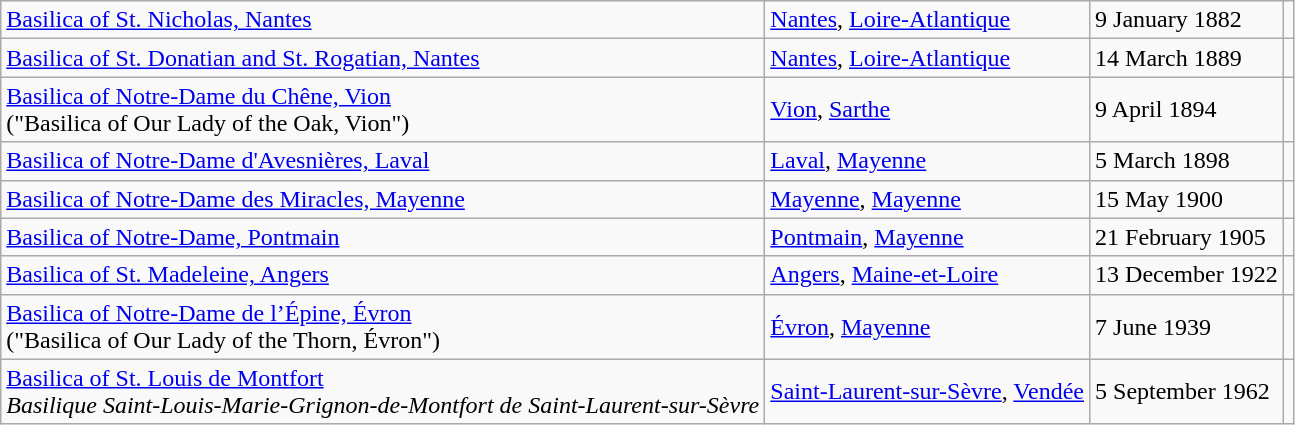<table class="wikitable">
<tr>
<td><a href='#'>Basilica of St. Nicholas, Nantes</a></td>
<td><a href='#'>Nantes</a>, <a href='#'>Loire-Atlantique</a></td>
<td>9 January 1882</td>
<td></td>
</tr>
<tr>
<td><a href='#'>Basilica of St. Donatian and St. Rogatian, Nantes</a></td>
<td><a href='#'>Nantes</a>, <a href='#'>Loire-Atlantique</a></td>
<td>14 March 1889</td>
<td></td>
</tr>
<tr>
<td><a href='#'>Basilica of Notre-Dame du Chêne, Vion</a><br>("Basilica of Our Lady of the Oak, Vion")</td>
<td><a href='#'>Vion</a>, <a href='#'>Sarthe</a></td>
<td>9 April 1894</td>
<td></td>
</tr>
<tr>
<td><a href='#'>Basilica of Notre-Dame d'Avesnières, Laval</a></td>
<td><a href='#'>Laval</a>, <a href='#'>Mayenne</a></td>
<td>5 March 1898</td>
<td></td>
</tr>
<tr>
<td><a href='#'>Basilica of Notre-Dame des Miracles, Mayenne</a></td>
<td><a href='#'>Mayenne</a>, <a href='#'>Mayenne</a></td>
<td>15 May 1900</td>
<td></td>
</tr>
<tr>
<td><a href='#'>Basilica of Notre-Dame, Pontmain</a></td>
<td><a href='#'>Pontmain</a>, <a href='#'>Mayenne</a></td>
<td>21 February 1905 </td>
<td></td>
</tr>
<tr>
<td><a href='#'>Basilica of St. Madeleine, Angers</a></td>
<td><a href='#'>Angers</a>, <a href='#'>Maine-et-Loire</a></td>
<td>13 December 1922</td>
<td></td>
</tr>
<tr>
<td><a href='#'>Basilica of Notre-Dame de l’Épine, Évron</a><br>("Basilica of Our Lady of the Thorn, Évron")</td>
<td><a href='#'>Évron</a>, <a href='#'>Mayenne</a></td>
<td>7 June 1939</td>
<td></td>
</tr>
<tr>
<td><a href='#'>Basilica of St. Louis de Montfort</a><br><em>Basilique Saint-Louis-Marie-Grignon-de-Montfort de Saint-Laurent-sur-Sèvre</em></td>
<td><a href='#'>Saint-Laurent-sur-Sèvre</a>, <a href='#'>Vendée</a></td>
<td>5 September 1962</td>
<td></td>
</tr>
</table>
